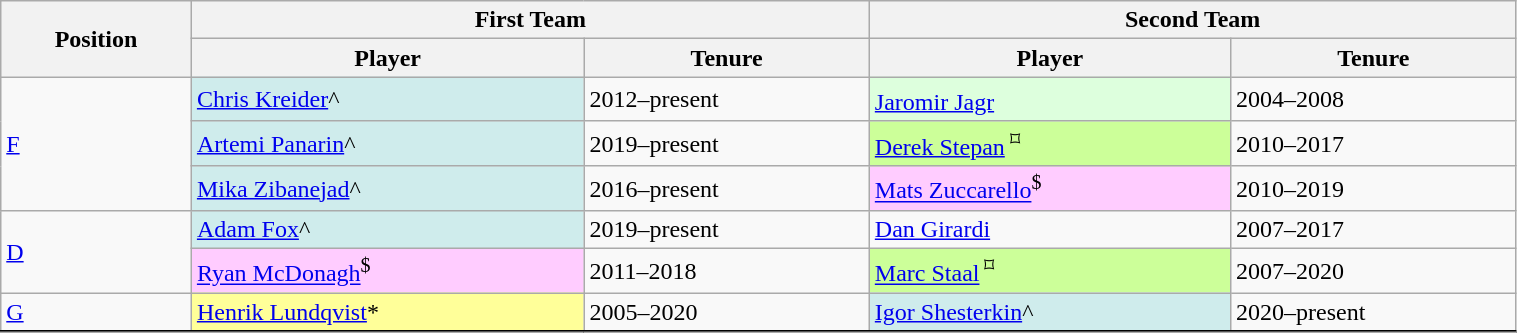<table class="wikitable" style="width:80%">
<tr>
<th rowspan=2>Position</th>
<th colspan=2>First Team</th>
<th colspan=2>Second Team</th>
</tr>
<tr>
<th>Player</th>
<th>Tenure</th>
<th>Player</th>
<th>Tenure</th>
</tr>
<tr>
<td rowspan="3"><a href='#'>F</a></td>
<td bgcolor="#CFECEC"><a href='#'>Chris Kreider</a>^</td>
<td>2012–present</td>
<td bgcolor="#DDFFDD"><a href='#'>Jaromir Jagr</a><sup></sup></td>
<td>2004–2008</td>
</tr>
<tr>
<td bgcolor="#CFECEC"><a href='#'>Artemi Panarin</a>^</td>
<td>2019–present</td>
<td bgcolor="#CCFF99"><a href='#'>Derek Stepan</a><sup> ⌑</sup></td>
<td>2010–2017</td>
</tr>
<tr>
<td bgcolor="#CFECEC"><a href='#'>Mika Zibanejad</a>^</td>
<td>2016–present</td>
<td bgcolor="#FFCCFF"><a href='#'>Mats Zuccarello</a><sup>$</sup></td>
<td>2010–2019</td>
</tr>
<tr>
<td rowspan="2"><a href='#'>D</a></td>
<td bgcolor="#CFECEC"><a href='#'>Adam Fox</a>^</td>
<td>2019–present</td>
<td><a href='#'>Dan Girardi</a></td>
<td>2007–2017</td>
</tr>
<tr>
<td bgcolor="#FFCCFF"><a href='#'>Ryan McDonagh</a><sup>$</sup></td>
<td>2011–2018</td>
<td bgcolor="#CCFF99"><a href='#'>Marc Staal</a><sup> ⌑</sup></td>
<td>2007–2020</td>
</tr>
<tr>
<td><a href='#'>G</a></td>
<td bgcolor="#FFFF99"><a href='#'>Henrik Lundqvist</a>*</td>
<td>2005–2020</td>
<td bgcolor="#CFECEC"><a href='#'>Igor Shesterkin</a>^</td>
<td>2020–present</td>
</tr>
<tr style="border-top:2px solid black">
</tr>
</table>
